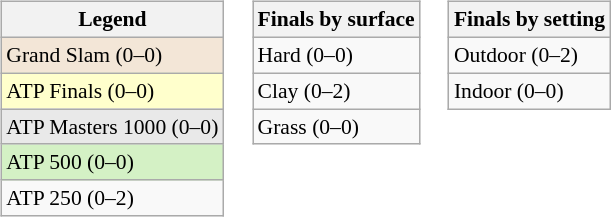<table>
<tr valign=top>
<td><br><table class=wikitable style=font-size:90%>
<tr>
<th>Legend</th>
</tr>
<tr style=background:#f3e6d7>
<td>Grand Slam (0–0)</td>
</tr>
<tr style=background:#ffffcc>
<td>ATP Finals (0–0)</td>
</tr>
<tr style=background:#e9e9e9>
<td>ATP Masters 1000 (0–0)</td>
</tr>
<tr style=background:#d4f1c5>
<td>ATP 500 (0–0)</td>
</tr>
<tr>
<td>ATP 250 (0–2)</td>
</tr>
</table>
</td>
<td><br><table class=wikitable style=font-size:90%>
<tr>
<th>Finals by surface</th>
</tr>
<tr>
<td>Hard (0–0)</td>
</tr>
<tr>
<td>Clay (0–2)</td>
</tr>
<tr>
<td>Grass (0–0)</td>
</tr>
</table>
</td>
<td><br><table class=wikitable style=font-size:90%>
<tr>
<th>Finals by setting</th>
</tr>
<tr>
<td>Outdoor (0–2)</td>
</tr>
<tr>
<td>Indoor (0–0)</td>
</tr>
</table>
</td>
</tr>
</table>
